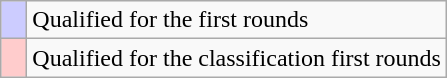<table class=wikitable>
<tr>
<td width=10px style="background-color:#ccccff;"></td>
<td>Qualified for the first rounds</td>
</tr>
<tr>
<td width=10px style="background-color:#ffcccc;"></td>
<td>Qualified for the classification first rounds</td>
</tr>
</table>
